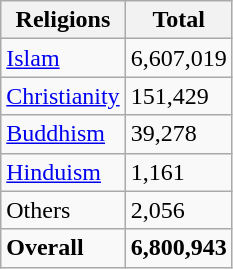<table class="wikitable">
<tr>
<th>Religions</th>
<th>Total</th>
</tr>
<tr>
<td><a href='#'>Islam</a></td>
<td>6,607,019</td>
</tr>
<tr>
<td><a href='#'>Christianity</a></td>
<td>151,429</td>
</tr>
<tr>
<td><a href='#'>Buddhism</a></td>
<td>39,278</td>
</tr>
<tr>
<td><a href='#'>Hinduism</a></td>
<td>1,161</td>
</tr>
<tr>
<td>Others</td>
<td>2,056</td>
</tr>
<tr>
<td><strong>Overall</strong></td>
<td><strong>6,800,943</strong></td>
</tr>
</table>
